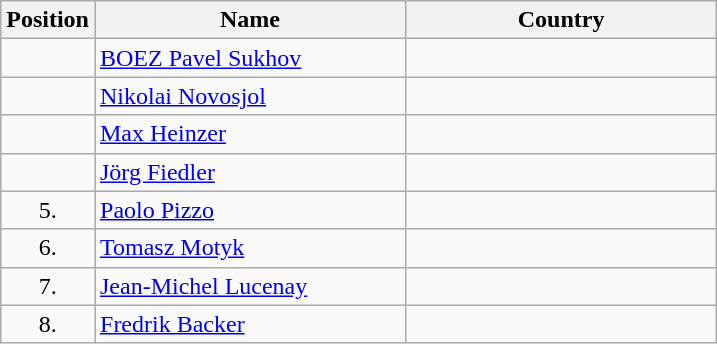<table class="wikitable">
<tr>
<th width="20">Position</th>
<th width="200">Name</th>
<th width="200">Country</th>
</tr>
<tr>
<td align="center"></td>
<td><a href='#'>BOEZ Pavel Sukhov</a></td>
<td></td>
</tr>
<tr>
<td align="center"></td>
<td><a href='#'>Nikolai Novosjol</a></td>
<td></td>
</tr>
<tr>
<td align="center"></td>
<td><a href='#'>Max Heinzer</a></td>
<td></td>
</tr>
<tr>
<td align="center"></td>
<td><a href='#'>Jörg Fiedler</a></td>
<td></td>
</tr>
<tr>
<td align="center">5.</td>
<td><a href='#'>Paolo Pizzo</a></td>
<td></td>
</tr>
<tr>
<td align="center">6.</td>
<td><a href='#'>Tomasz Motyk</a></td>
<td></td>
</tr>
<tr>
<td align="center">7.</td>
<td><a href='#'>Jean-Michel Lucenay</a></td>
<td></td>
</tr>
<tr>
<td align="center">8.</td>
<td><a href='#'>Fredrik Backer</a></td>
<td></td>
</tr>
</table>
